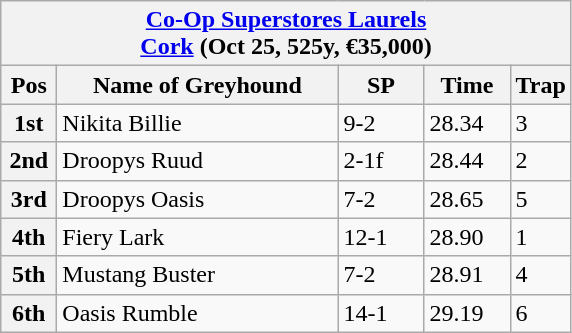<table class="wikitable">
<tr>
<th colspan="6"><a href='#'>Co-Op Superstores Laurels</a><br><a href='#'>Cork</a> (Oct 25, 525y, €35,000)</th>
</tr>
<tr>
<th width=30>Pos</th>
<th width=180>Name of Greyhound</th>
<th width=50>SP</th>
<th width=50>Time</th>
<th width=30>Trap</th>
</tr>
<tr>
<th>1st</th>
<td>Nikita Billie </td>
<td>9-2</td>
<td>28.34</td>
<td>3</td>
</tr>
<tr>
<th>2nd</th>
<td>Droopys Ruud</td>
<td>2-1f</td>
<td>28.44</td>
<td>2</td>
</tr>
<tr>
<th>3rd</th>
<td>Droopys Oasis</td>
<td>7-2</td>
<td>28.65</td>
<td>5</td>
</tr>
<tr>
<th>4th</th>
<td>Fiery Lark</td>
<td>12-1</td>
<td>28.90</td>
<td>1</td>
</tr>
<tr>
<th>5th</th>
<td>Mustang Buster</td>
<td>7-2</td>
<td>28.91</td>
<td>4</td>
</tr>
<tr>
<th>6th</th>
<td>Oasis Rumble</td>
<td>14-1</td>
<td>29.19</td>
<td>6</td>
</tr>
</table>
